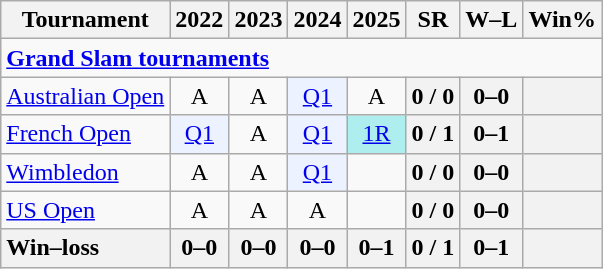<table class=wikitable style=text-align:center>
<tr>
<th>Tournament</th>
<th>2022</th>
<th>2023</th>
<th>2024</th>
<th>2025</th>
<th>SR</th>
<th>W–L</th>
<th>Win%</th>
</tr>
<tr>
<td colspan="11" style="text-align:left"><a href='#'><strong>Grand Slam tournaments</strong></a></td>
</tr>
<tr>
<td align=left><a href='#'>Australian Open</a></td>
<td>A</td>
<td>A</td>
<td bgcolor=ecf2ff><a href='#'>Q1</a></td>
<td>A</td>
<th>0 / 0</th>
<th>0–0</th>
<th></th>
</tr>
<tr>
<td align=left><a href='#'>French Open</a></td>
<td bgcolor=ecf2ff><a href='#'>Q1</a></td>
<td>A</td>
<td bgcolor=ecf2ff><a href='#'>Q1</a></td>
<td bgcolor=afeeee><a href='#'>1R</a></td>
<th>0 / 1</th>
<th>0–1</th>
<th></th>
</tr>
<tr>
<td align=left><a href='#'>Wimbledon</a></td>
<td>A</td>
<td>A</td>
<td bgcolor=ecf2ff><a href='#'>Q1</a></td>
<td></td>
<th>0 / 0</th>
<th>0–0</th>
<th></th>
</tr>
<tr>
<td align=left><a href='#'>US Open</a></td>
<td>A</td>
<td>A</td>
<td>A</td>
<td></td>
<th>0 / 0</th>
<th>0–0</th>
<th></th>
</tr>
<tr>
<th style=text-align:left><strong>Win–loss</strong></th>
<th>0–0</th>
<th>0–0</th>
<th>0–0</th>
<th>0–1</th>
<th>0 / 1</th>
<th>0–1</th>
<th></th>
</tr>
</table>
